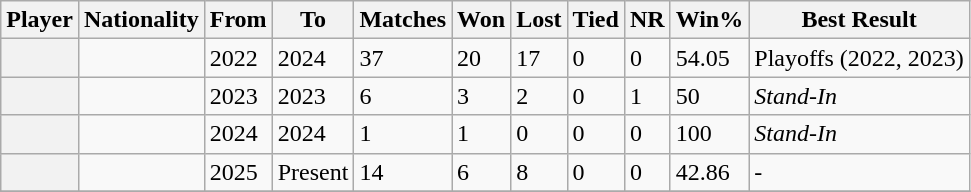<table class="wikitable plainrowheaders sortable">
<tr>
<th scope="col">Player</th>
<th scope="col">Nationality</th>
<th scope="col">From</th>
<th>To</th>
<th scope="col">Matches</th>
<th scope="col">Won</th>
<th scope="col">Lost</th>
<th scope="col">Tied</th>
<th scope="col">NR</th>
<th scope="col">Win%</th>
<th>Best Result</th>
</tr>
<tr>
<th scope= row></th>
<td></td>
<td>2022</td>
<td>2024</td>
<td>37</td>
<td>20</td>
<td>17</td>
<td>0</td>
<td>0</td>
<td>54.05</td>
<td>Playoffs (2022, 2023)</td>
</tr>
<tr>
<th scope= row></th>
<td></td>
<td>2023</td>
<td>2023</td>
<td>6</td>
<td>3</td>
<td>2</td>
<td>0</td>
<td>1</td>
<td>50</td>
<td><em>Stand-In</em></td>
</tr>
<tr>
<th scope= row></th>
<td></td>
<td>2024</td>
<td>2024</td>
<td>1</td>
<td>1</td>
<td>0</td>
<td>0</td>
<td>0</td>
<td>100</td>
<td><em>Stand-In</em></td>
</tr>
<tr>
<th scope= row></th>
<td></td>
<td>2025</td>
<td>Present</td>
<td>14</td>
<td>6</td>
<td>8</td>
<td>0</td>
<td>0</td>
<td>42.86</td>
<td>-</td>
</tr>
<tr>
</tr>
</table>
